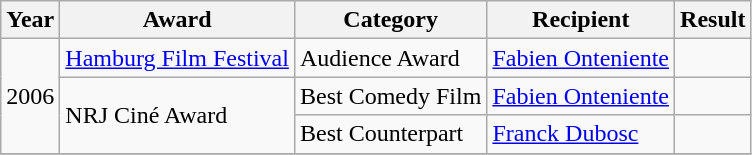<table class="wikitable">
<tr>
<th>Year</th>
<th>Award</th>
<th>Category</th>
<th>Recipient</th>
<th>Result</th>
</tr>
<tr>
<td rowspan=3>2006</td>
<td><a href='#'>Hamburg Film Festival</a></td>
<td>Audience Award</td>
<td><a href='#'>Fabien Onteniente</a></td>
<td></td>
</tr>
<tr>
<td rowspan=2>NRJ Ciné Award</td>
<td>Best Comedy Film</td>
<td><a href='#'>Fabien Onteniente</a></td>
<td></td>
</tr>
<tr>
<td>Best Counterpart</td>
<td><a href='#'>Franck Dubosc</a></td>
<td></td>
</tr>
<tr>
</tr>
</table>
